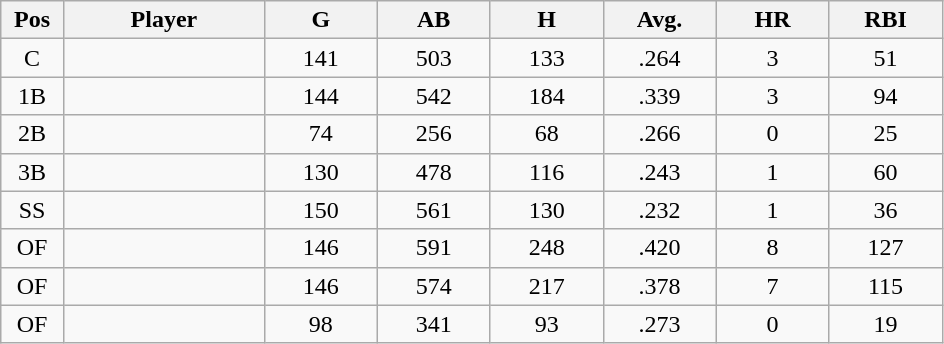<table class="wikitable sortable">
<tr>
<th bgcolor="#DDDDFF" width="5%">Pos</th>
<th bgcolor="#DDDDFF" width="16%">Player</th>
<th bgcolor="#DDDDFF" width="9%">G</th>
<th bgcolor="#DDDDFF" width="9%">AB</th>
<th bgcolor="#DDDDFF" width="9%">H</th>
<th bgcolor="#DDDDFF" width="9%">Avg.</th>
<th bgcolor="#DDDDFF" width="9%">HR</th>
<th bgcolor="#DDDDFF" width="9%">RBI</th>
</tr>
<tr align="center">
<td>C</td>
<td></td>
<td>141</td>
<td>503</td>
<td>133</td>
<td>.264</td>
<td>3</td>
<td>51</td>
</tr>
<tr align="center">
<td>1B</td>
<td></td>
<td>144</td>
<td>542</td>
<td>184</td>
<td>.339</td>
<td>3</td>
<td>94</td>
</tr>
<tr align="center">
<td>2B</td>
<td></td>
<td>74</td>
<td>256</td>
<td>68</td>
<td>.266</td>
<td>0</td>
<td>25</td>
</tr>
<tr align="center">
<td>3B</td>
<td></td>
<td>130</td>
<td>478</td>
<td>116</td>
<td>.243</td>
<td>1</td>
<td>60</td>
</tr>
<tr align="center">
<td>SS</td>
<td></td>
<td>150</td>
<td>561</td>
<td>130</td>
<td>.232</td>
<td>1</td>
<td>36</td>
</tr>
<tr align="center">
<td>OF</td>
<td></td>
<td>146</td>
<td>591</td>
<td>248</td>
<td>.420</td>
<td>8</td>
<td>127</td>
</tr>
<tr align="center">
<td>OF</td>
<td></td>
<td>146</td>
<td>574</td>
<td>217</td>
<td>.378</td>
<td>7</td>
<td>115</td>
</tr>
<tr align="center">
<td>OF</td>
<td></td>
<td>98</td>
<td>341</td>
<td>93</td>
<td>.273</td>
<td>0</td>
<td>19</td>
</tr>
</table>
